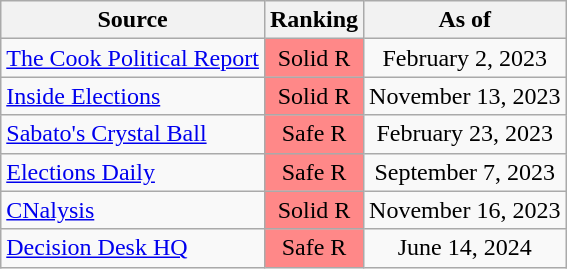<table class="wikitable" style="text-align:center">
<tr>
<th>Source</th>
<th>Ranking</th>
<th>As of</th>
</tr>
<tr>
<td align=left><a href='#'>The Cook Political Report</a></td>
<td style="color:black;background:#f88" data-sort-value=5>Solid R</td>
<td>February 2, 2023</td>
</tr>
<tr>
<td align=left><a href='#'>Inside Elections</a></td>
<td style="color:black;background:#f88" data-sort-value=5>Solid R</td>
<td>November 13, 2023</td>
</tr>
<tr>
<td align=left><a href='#'>Sabato's Crystal Ball</a></td>
<td style="color:black;background:#f88" data-sort-value=4>Safe R</td>
<td>February 23, 2023</td>
</tr>
<tr>
<td align=left><a href='#'>Elections Daily</a></td>
<td style="color:black;background:#f88" data-sort-value=4>Safe R</td>
<td>September 7, 2023</td>
</tr>
<tr>
<td align=left><a href='#'>CNalysis</a></td>
<td style="color:black;background:#f88" data-sort-value=5>Solid R</td>
<td>November 16, 2023</td>
</tr>
<tr>
<td align=left><a href='#'>Decision Desk HQ</a></td>
<td style="color:black;background:#f88" data-sort-value=4>Safe R</td>
<td>June 14, 2024</td>
</tr>
</table>
